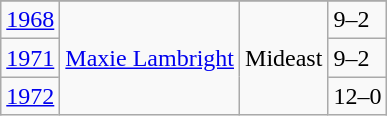<table class="wikitable">
<tr>
</tr>
<tr>
<td><a href='#'>1968</a></td>
<td rowspan="3"><a href='#'>Maxie Lambright</a></td>
<td rowspan="3">Mideast</td>
<td>9–2</td>
</tr>
<tr>
<td><a href='#'>1971</a></td>
<td>9–2</td>
</tr>
<tr>
<td><a href='#'>1972</a></td>
<td>12–0</td>
</tr>
</table>
